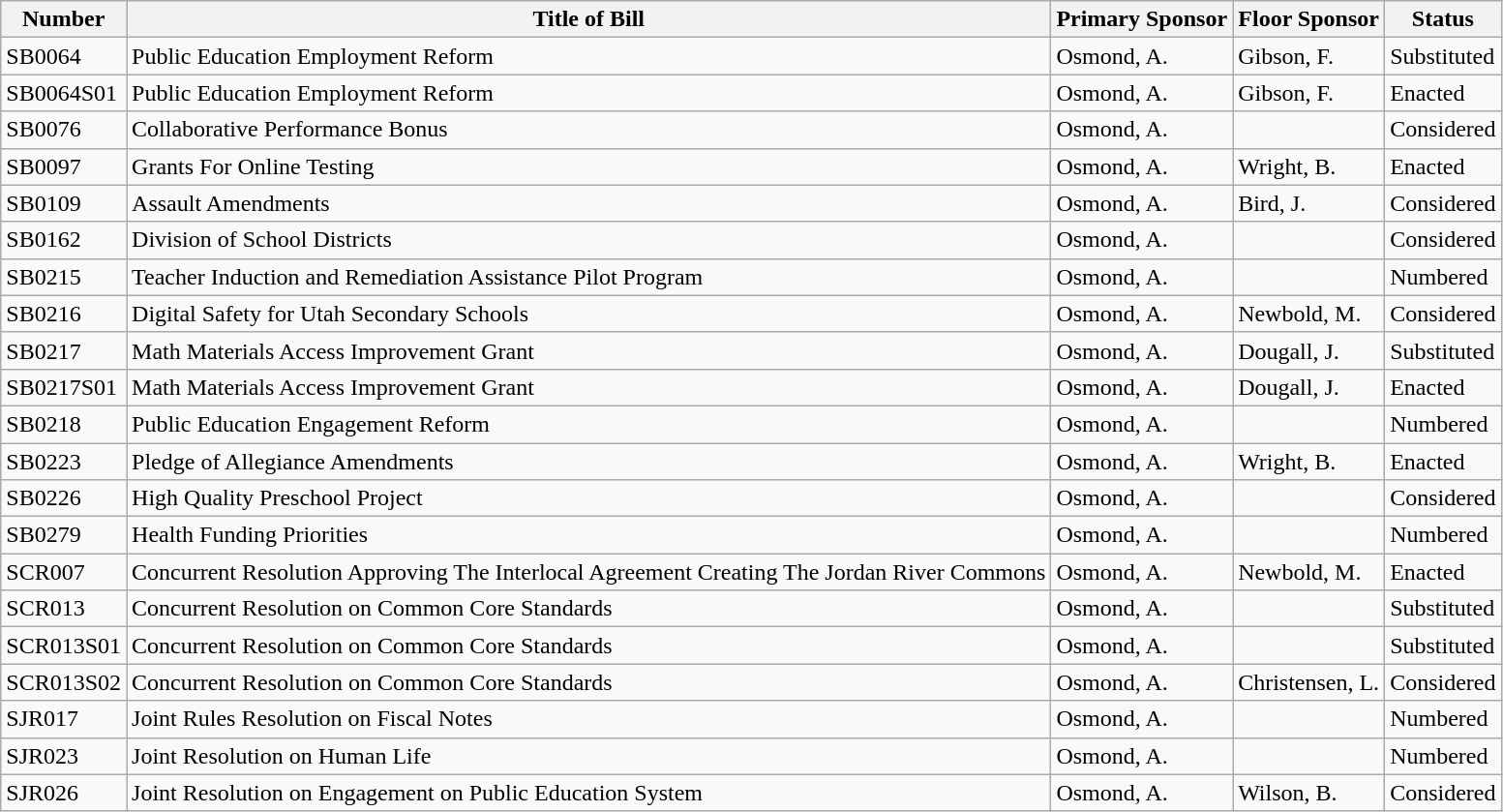<table class="wikitable">
<tr>
<th>Number</th>
<th>Title of Bill</th>
<th>Primary Sponsor</th>
<th>Floor Sponsor</th>
<th>Status</th>
</tr>
<tr>
<td>SB0064</td>
<td>Public Education Employment Reform</td>
<td>Osmond, A.</td>
<td>Gibson, F.</td>
<td>Substituted</td>
</tr>
<tr>
<td>SB0064S01</td>
<td>Public Education Employment Reform</td>
<td>Osmond, A.</td>
<td>Gibson, F.</td>
<td>Enacted</td>
</tr>
<tr>
<td>SB0076</td>
<td>Collaborative Performance Bonus</td>
<td>Osmond, A.</td>
<td></td>
<td>Considered</td>
</tr>
<tr>
<td>SB0097</td>
<td>Grants For Online Testing</td>
<td>Osmond, A.</td>
<td>Wright, B.</td>
<td>Enacted</td>
</tr>
<tr>
<td>SB0109</td>
<td>Assault Amendments</td>
<td>Osmond, A.</td>
<td>Bird, J.</td>
<td>Considered</td>
</tr>
<tr>
<td>SB0162</td>
<td>Division of School Districts</td>
<td>Osmond, A.</td>
<td></td>
<td>Considered</td>
</tr>
<tr>
<td>SB0215</td>
<td>Teacher Induction and Remediation Assistance Pilot Program</td>
<td>Osmond, A.</td>
<td></td>
<td>Numbered</td>
</tr>
<tr>
<td>SB0216</td>
<td>Digital Safety for Utah Secondary Schools</td>
<td>Osmond, A.</td>
<td>Newbold, M.</td>
<td>Considered</td>
</tr>
<tr>
<td>SB0217</td>
<td>Math Materials Access Improvement Grant</td>
<td>Osmond, A.</td>
<td>Dougall, J.</td>
<td>Substituted</td>
</tr>
<tr>
<td>SB0217S01</td>
<td>Math Materials Access Improvement Grant</td>
<td>Osmond, A.</td>
<td>Dougall, J.</td>
<td>Enacted</td>
</tr>
<tr>
<td>SB0218</td>
<td>Public Education Engagement Reform</td>
<td>Osmond, A.</td>
<td></td>
<td>Numbered</td>
</tr>
<tr>
<td>SB0223</td>
<td>Pledge of Allegiance Amendments</td>
<td>Osmond, A.</td>
<td>Wright, B.</td>
<td>Enacted</td>
</tr>
<tr>
<td>SB0226</td>
<td>High Quality Preschool Project</td>
<td>Osmond, A.</td>
<td></td>
<td>Considered</td>
</tr>
<tr>
<td>SB0279</td>
<td>Health Funding Priorities</td>
<td>Osmond, A.</td>
<td></td>
<td>Numbered</td>
</tr>
<tr>
<td>SCR007</td>
<td>Concurrent Resolution Approving The Interlocal Agreement Creating The Jordan River Commons</td>
<td>Osmond, A.</td>
<td>Newbold, M.</td>
<td>Enacted</td>
</tr>
<tr>
<td>SCR013</td>
<td>Concurrent Resolution on Common Core Standards</td>
<td>Osmond, A.</td>
<td></td>
<td>Substituted</td>
</tr>
<tr>
<td>SCR013S01</td>
<td>Concurrent Resolution on Common Core Standards</td>
<td>Osmond, A.</td>
<td></td>
<td>Substituted</td>
</tr>
<tr>
<td>SCR013S02</td>
<td>Concurrent Resolution on Common Core Standards</td>
<td>Osmond, A.</td>
<td>Christensen, L.</td>
<td>Considered</td>
</tr>
<tr>
<td>SJR017</td>
<td>Joint Rules Resolution on Fiscal Notes</td>
<td>Osmond, A.</td>
<td></td>
<td>Numbered</td>
</tr>
<tr>
<td>SJR023</td>
<td>Joint Resolution on Human Life</td>
<td>Osmond, A.</td>
<td></td>
<td>Numbered</td>
</tr>
<tr>
<td>SJR026</td>
<td>Joint Resolution on Engagement on Public Education System</td>
<td>Osmond, A.</td>
<td>Wilson, B.</td>
<td>Considered</td>
</tr>
</table>
